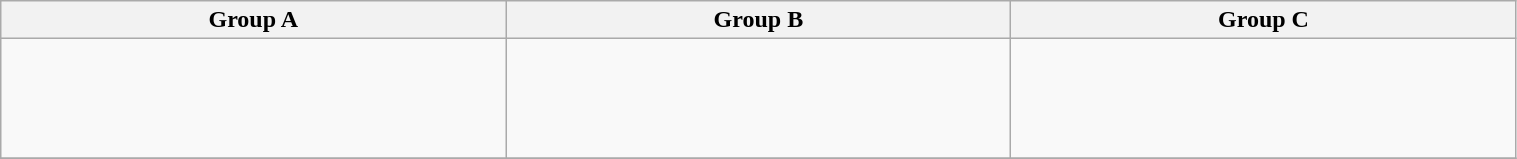<table class="wikitable" style="width:80%;">
<tr>
<th width=25%>Group A</th>
<th width=25%>Group B</th>
<th width=25%>Group C</th>
</tr>
<tr>
<td><br><br>
<br>
<br></td>
<td><br><br>
<br>
<br></td>
<td><br><br>
<br>
<br></td>
</tr>
<tr>
</tr>
</table>
